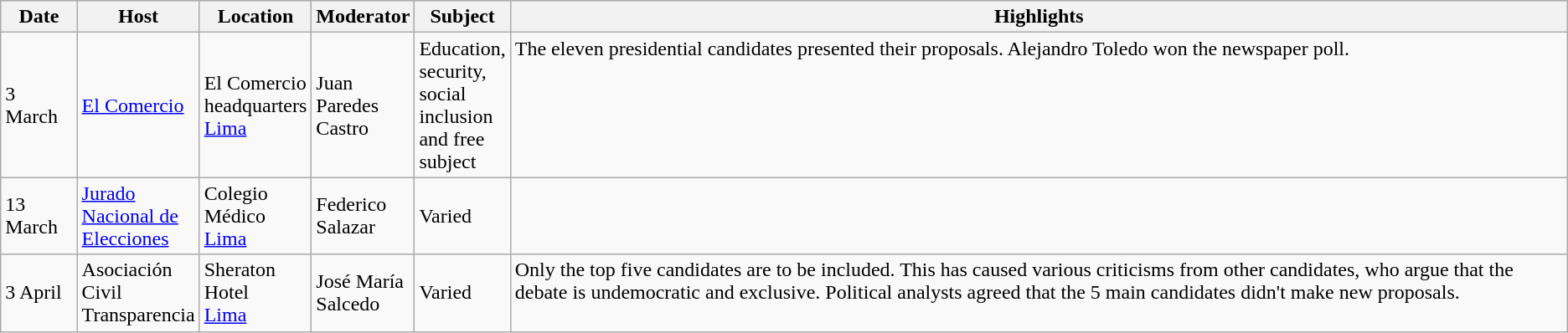<table class="wikitable">
<tr>
<th style="width:5%;"><strong>Date</strong></th>
<th style="width:5%;"><strong>Host</strong></th>
<th style="width:5%;"><strong>Location</strong></th>
<th style="width:5%;"><strong>Moderator</strong></th>
<th style="width:5%;"><strong>Subject</strong></th>
<th style="width:75%;"><strong>Highlights</strong></th>
</tr>
<tr>
<td>3 March</td>
<td><a href='#'>El Comercio</a></td>
<td>El Comercio headquarters<br><a href='#'>Lima</a></td>
<td>Juan Paredes Castro</td>
<td>Education, security, social inclusion and free subject</td>
<td valign="top">The eleven presidential candidates presented their proposals. Alejandro Toledo won the newspaper poll.</td>
</tr>
<tr>
<td>13 March</td>
<td><a href='#'>Jurado Nacional de Elecciones</a></td>
<td>Colegio Médico<br><a href='#'>Lima</a></td>
<td>Federico Salazar</td>
<td>Varied</td>
<td valign="top"></td>
</tr>
<tr>
<td>3 April</td>
<td>Asociación Civil Transparencia</td>
<td>Sheraton Hotel<br><a href='#'>Lima</a></td>
<td>José María Salcedo</td>
<td>Varied</td>
<td valign="top">Only the top five candidates are to be included. This has caused various criticisms from other candidates, who argue that the debate is undemocratic and exclusive. Political analysts agreed that the 5 main candidates didn't make new proposals.</td>
</tr>
</table>
